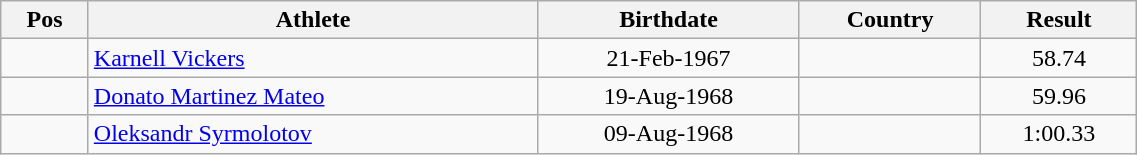<table class="wikitable"  style="text-align:center; width:60%;">
<tr>
<th>Pos</th>
<th>Athlete</th>
<th>Birthdate</th>
<th>Country</th>
<th>Result</th>
</tr>
<tr>
<td align=center></td>
<td align=left><a href='#'>Karnell Vickers</a></td>
<td>21-Feb-1967</td>
<td align=left></td>
<td>58.74</td>
</tr>
<tr>
<td align=center></td>
<td align=left><a href='#'>Donato Martinez Mateo</a></td>
<td>19-Aug-1968</td>
<td align=left></td>
<td>59.96</td>
</tr>
<tr>
<td align=center></td>
<td align=left><a href='#'>Oleksandr Syrmolotov</a></td>
<td>09-Aug-1968</td>
<td align=left></td>
<td>1:00.33</td>
</tr>
</table>
